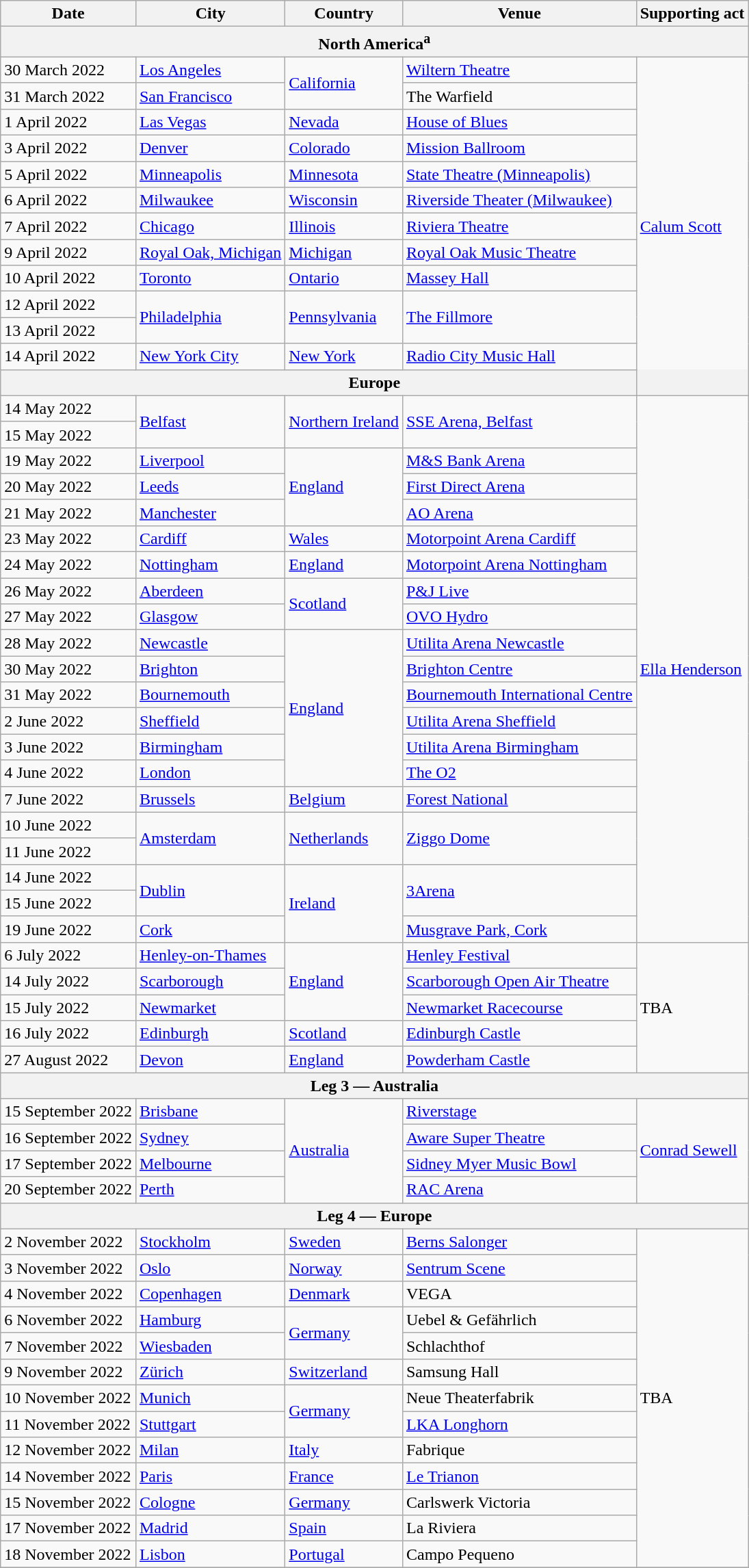<table class="wikitable">
<tr>
<th>Date</th>
<th>City</th>
<th>Country</th>
<th>Venue</th>
<th>Supporting act</th>
</tr>
<tr>
<th colspan="5">North America<sup>a</sup></th>
</tr>
<tr>
<td>30 March 2022</td>
<td><a href='#'>Los Angeles</a></td>
<td rowspan="2"><a href='#'>California</a></td>
<td><a href='#'>Wiltern Theatre</a></td>
<td rowspan="13"><a href='#'>Calum Scott</a></td>
</tr>
<tr>
<td>31 March 2022</td>
<td><a href='#'>San Francisco</a></td>
<td>The Warfield</td>
</tr>
<tr>
<td>1 April 2022</td>
<td><a href='#'>Las Vegas</a></td>
<td><a href='#'>Nevada</a></td>
<td><a href='#'>House of Blues</a></td>
</tr>
<tr>
<td>3 April 2022</td>
<td><a href='#'>Denver</a></td>
<td><a href='#'>Colorado</a></td>
<td><a href='#'>Mission Ballroom</a></td>
</tr>
<tr>
<td>5 April 2022</td>
<td><a href='#'>Minneapolis</a></td>
<td><a href='#'>Minnesota</a></td>
<td><a href='#'>State Theatre (Minneapolis)</a></td>
</tr>
<tr>
<td>6 April 2022</td>
<td><a href='#'>Milwaukee</a></td>
<td><a href='#'>Wisconsin</a></td>
<td><a href='#'>Riverside Theater (Milwaukee)</a></td>
</tr>
<tr>
<td>7 April 2022</td>
<td><a href='#'>Chicago</a></td>
<td><a href='#'>Illinois</a></td>
<td><a href='#'>Riviera Theatre</a></td>
</tr>
<tr>
<td>9 April 2022</td>
<td><a href='#'>Royal Oak, Michigan</a></td>
<td><a href='#'>Michigan</a></td>
<td><a href='#'>Royal Oak Music Theatre</a></td>
</tr>
<tr>
<td>10 April 2022</td>
<td><a href='#'>Toronto</a></td>
<td><a href='#'>Ontario</a></td>
<td><a href='#'>Massey Hall</a></td>
</tr>
<tr>
<td>12 April 2022</td>
<td rowspan="2"><a href='#'>Philadelphia</a></td>
<td rowspan="2"><a href='#'>Pennsylvania</a></td>
<td rowspan="2"><a href='#'>The Fillmore</a></td>
</tr>
<tr>
<td>13 April 2022</td>
</tr>
<tr>
<td>14 April 2022</td>
<td><a href='#'>New York City</a></td>
<td><a href='#'>New York</a></td>
<td><a href='#'>Radio City Music Hall</a></td>
</tr>
<tr>
<th colspan="5">Europe</th>
</tr>
<tr>
<td>14 May 2022</td>
<td rowspan="2"><a href='#'>Belfast</a></td>
<td rowspan="2"><a href='#'>Northern Ireland</a></td>
<td rowspan="2"><a href='#'>SSE Arena, Belfast</a></td>
<td rowspan="21"><a href='#'>Ella Henderson</a></td>
</tr>
<tr>
<td>15 May 2022</td>
</tr>
<tr>
<td>19 May 2022</td>
<td><a href='#'>Liverpool</a></td>
<td rowspan="3"><a href='#'>England</a></td>
<td><a href='#'>M&S Bank Arena</a></td>
</tr>
<tr>
<td>20 May 2022</td>
<td><a href='#'>Leeds</a></td>
<td><a href='#'>First Direct Arena</a></td>
</tr>
<tr>
<td>21 May 2022</td>
<td><a href='#'>Manchester</a></td>
<td><a href='#'>AO Arena</a></td>
</tr>
<tr>
<td>23 May 2022</td>
<td><a href='#'>Cardiff</a></td>
<td><a href='#'>Wales</a></td>
<td><a href='#'>Motorpoint Arena Cardiff</a></td>
</tr>
<tr>
<td>24 May 2022</td>
<td><a href='#'>Nottingham</a></td>
<td><a href='#'>England</a></td>
<td><a href='#'>Motorpoint Arena Nottingham</a></td>
</tr>
<tr>
<td>26 May 2022</td>
<td><a href='#'>Aberdeen</a></td>
<td rowspan="2"><a href='#'>Scotland</a></td>
<td><a href='#'>P&J Live</a></td>
</tr>
<tr>
<td>27 May 2022</td>
<td><a href='#'>Glasgow</a></td>
<td><a href='#'>OVO Hydro</a></td>
</tr>
<tr>
<td>28 May 2022</td>
<td><a href='#'>Newcastle</a></td>
<td rowspan="6"><a href='#'>England</a></td>
<td><a href='#'>Utilita Arena Newcastle</a></td>
</tr>
<tr>
<td>30 May 2022</td>
<td><a href='#'>Brighton</a></td>
<td><a href='#'>Brighton Centre</a></td>
</tr>
<tr>
<td>31 May 2022</td>
<td><a href='#'>Bournemouth</a></td>
<td><a href='#'>Bournemouth International Centre</a></td>
</tr>
<tr>
<td>2 June 2022</td>
<td><a href='#'>Sheffield</a></td>
<td><a href='#'>Utilita Arena Sheffield</a></td>
</tr>
<tr>
<td>3 June 2022</td>
<td><a href='#'>Birmingham</a></td>
<td><a href='#'>Utilita Arena Birmingham</a></td>
</tr>
<tr>
<td>4 June 2022</td>
<td><a href='#'>London</a></td>
<td><a href='#'>The O2</a></td>
</tr>
<tr>
<td>7 June 2022</td>
<td><a href='#'>Brussels</a></td>
<td><a href='#'>Belgium</a></td>
<td><a href='#'>Forest National</a></td>
</tr>
<tr>
<td>10 June 2022</td>
<td rowspan="2"><a href='#'>Amsterdam</a></td>
<td rowspan="2"><a href='#'>Netherlands</a></td>
<td rowspan="2"><a href='#'>Ziggo Dome</a></td>
</tr>
<tr>
<td>11 June 2022</td>
</tr>
<tr>
<td>14 June 2022</td>
<td rowspan="2"><a href='#'>Dublin</a></td>
<td rowspan="3"><a href='#'>Ireland</a></td>
<td rowspan="2"><a href='#'>3Arena</a></td>
</tr>
<tr>
<td>15 June 2022</td>
</tr>
<tr>
<td>19 June 2022</td>
<td><a href='#'>Cork</a></td>
<td><a href='#'>Musgrave Park, Cork</a></td>
</tr>
<tr>
<td>6 July 2022</td>
<td><a href='#'>Henley-on-Thames</a></td>
<td rowspan="3"><a href='#'>England</a></td>
<td><a href='#'>Henley Festival</a></td>
<td rowspan="5">TBA</td>
</tr>
<tr>
<td>14 July 2022</td>
<td><a href='#'>Scarborough</a></td>
<td><a href='#'>Scarborough Open Air Theatre</a></td>
</tr>
<tr>
<td>15 July 2022</td>
<td><a href='#'>Newmarket</a></td>
<td><a href='#'>Newmarket Racecourse</a></td>
</tr>
<tr>
<td>16 July 2022</td>
<td><a href='#'>Edinburgh</a></td>
<td><a href='#'>Scotland</a></td>
<td><a href='#'>Edinburgh Castle</a></td>
</tr>
<tr>
<td>27 August 2022</td>
<td><a href='#'>Devon</a></td>
<td><a href='#'>England</a></td>
<td><a href='#'>Powderham Castle</a></td>
</tr>
<tr>
<th colspan="5">Leg 3 — Australia</th>
</tr>
<tr>
<td>15 September 2022</td>
<td><a href='#'>Brisbane</a></td>
<td rowspan="4"><a href='#'>Australia</a></td>
<td><a href='#'>Riverstage</a></td>
<td rowspan="4"><a href='#'>Conrad Sewell</a></td>
</tr>
<tr>
<td>16 September 2022</td>
<td><a href='#'>Sydney</a></td>
<td><a href='#'>Aware Super Theatre</a></td>
</tr>
<tr>
<td>17 September 2022</td>
<td><a href='#'>Melbourne</a></td>
<td><a href='#'>Sidney Myer Music Bowl</a></td>
</tr>
<tr>
<td>20 September 2022</td>
<td><a href='#'>Perth</a></td>
<td><a href='#'>RAC Arena</a></td>
</tr>
<tr>
<th colspan="5">Leg 4 — Europe</th>
</tr>
<tr>
<td>2 November 2022</td>
<td><a href='#'>Stockholm</a></td>
<td><a href='#'>Sweden</a></td>
<td><a href='#'>Berns Salonger</a></td>
<td rowspan="13">TBA</td>
</tr>
<tr>
<td>3 November 2022</td>
<td><a href='#'>Oslo</a></td>
<td><a href='#'>Norway</a></td>
<td><a href='#'>Sentrum Scene</a></td>
</tr>
<tr>
<td>4 November 2022</td>
<td><a href='#'>Copenhagen</a></td>
<td><a href='#'>Denmark</a></td>
<td>VEGA</td>
</tr>
<tr>
<td>6 November 2022</td>
<td><a href='#'>Hamburg</a></td>
<td rowspan="2"><a href='#'>Germany</a></td>
<td>Uebel & Gefährlich</td>
</tr>
<tr>
<td>7 November 2022</td>
<td><a href='#'>Wiesbaden</a></td>
<td>Schlachthof</td>
</tr>
<tr>
<td>9 November 2022</td>
<td><a href='#'>Zürich</a></td>
<td><a href='#'>Switzerland</a></td>
<td>Samsung Hall</td>
</tr>
<tr>
<td>10 November 2022</td>
<td><a href='#'>Munich</a></td>
<td rowspan="2"><a href='#'>Germany</a></td>
<td>Neue Theaterfabrik</td>
</tr>
<tr>
<td>11 November 2022</td>
<td><a href='#'>Stuttgart</a></td>
<td><a href='#'>LKA Longhorn</a></td>
</tr>
<tr>
<td>12 November 2022</td>
<td><a href='#'>Milan</a></td>
<td><a href='#'>Italy</a></td>
<td>Fabrique</td>
</tr>
<tr>
<td>14 November 2022</td>
<td><a href='#'>Paris</a></td>
<td><a href='#'>France</a></td>
<td><a href='#'>Le Trianon</a></td>
</tr>
<tr>
<td>15 November 2022</td>
<td><a href='#'>Cologne</a></td>
<td><a href='#'>Germany</a></td>
<td>Carlswerk Victoria</td>
</tr>
<tr>
<td>17 November 2022</td>
<td><a href='#'>Madrid</a></td>
<td><a href='#'>Spain</a></td>
<td>La Riviera</td>
</tr>
<tr>
<td>18 November 2022</td>
<td><a href='#'>Lisbon</a></td>
<td><a href='#'>Portugal</a></td>
<td>Campo Pequeno</td>
</tr>
<tr>
</tr>
</table>
